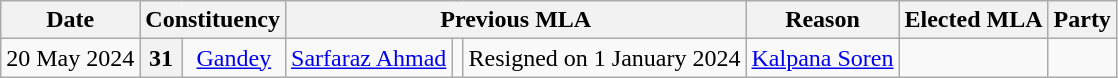<table class="wikitable sortable" style="text-align:center;">
<tr>
<th>Date</th>
<th colspan="2">Constituency</th>
<th colspan="3">Previous MLA</th>
<th>Reason</th>
<th>Elected MLA</th>
<th colspan="2">Party</th>
</tr>
<tr>
<td>20 May 2024</td>
<th>31</th>
<td><a href='#'>Gandey</a></td>
<td><a href='#'>Sarfaraz Ahmad</a></td>
<td></td>
<td>Resigned on 1 January 2024</td>
<td><a href='#'>Kalpana Soren</a></td>
<td></td>
</tr>
</table>
